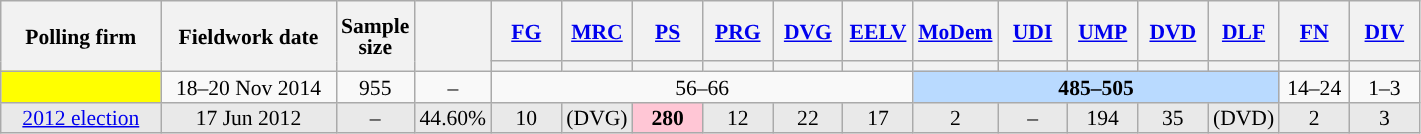<table class="wikitable sortable" style="text-align:center;font-size:90%;line-height:14px;">
<tr style="height:40px;">
<th style="width:100px;" rowspan="2">Polling firm</th>
<th style="width:110px;" rowspan="2">Fieldwork date</th>
<th style="width:35px;" rowspan="2">Sample<br>size</th>
<th style="width:30px;" rowspan="2"></th>
<th class="unsortable" style="width:40px;"><a href='#'>FG</a></th>
<th class="unsortable" style="width:40px;"><a href='#'>MRC</a></th>
<th class="unsortable" style="width:40px;"><a href='#'>PS</a></th>
<th class="unsortable" style="width:40px;"><a href='#'>PRG</a></th>
<th class="unsortable" style="width:40px;"><a href='#'>DVG</a></th>
<th class="unsortable" style="width:40px;"><a href='#'>EELV</a></th>
<th class="unsortable" style="width:40px;"><a href='#'>MoDem</a></th>
<th class="unsortable" style="width:40px;"><a href='#'>UDI</a></th>
<th class="unsortable" style="width:40px;"><a href='#'>UMP</a></th>
<th class="unsortable" style="width:40px;"><a href='#'>DVD</a></th>
<th class="unsortable" style="width:40px;"><a href='#'>DLF</a></th>
<th class="unsortable" style="width:40px;"><a href='#'>FN</a></th>
<th class="unsortable" style="width:40px;"><a href='#'>DIV</a></th>
</tr>
<tr>
<th style="background:"></th>
<th style="background:"></th>
<th style="background:"></th>
<th style="background:"></th>
<th style="background:"></th>
<th style="background:"></th>
<th style="background:"></th>
<th style="background:"></th>
<th style="background:"></th>
<th style="background:"></th>
<th style="background:"></th>
<th style="background:"></th>
<th style="background:"></th>
</tr>
<tr>
<td style="background:yellow;"></td>
<td data-sort-value="2014-11-20">18–20 Nov 2014</td>
<td>955</td>
<td>–</td>
<td colspan="6">56–66</td>
<td style="background:#B9DAFF;" colspan="5"><strong>485–505</strong></td>
<td>14–24</td>
<td>1–3</td>
</tr>
<tr style="background:#E9E9E9;">
<td><a href='#'>2012 election</a></td>
<td data-sort-value="2012-06-17">17 Jun 2012</td>
<td>–</td>
<td>44.60%</td>
<td>10</td>
<td>(DVG)</td>
<td style="background:#FFC6D5;"><strong>280</strong></td>
<td>12</td>
<td>22</td>
<td>17</td>
<td>2</td>
<td>–</td>
<td>194</td>
<td>35</td>
<td>(DVD)</td>
<td>2</td>
<td>3</td>
</tr>
</table>
